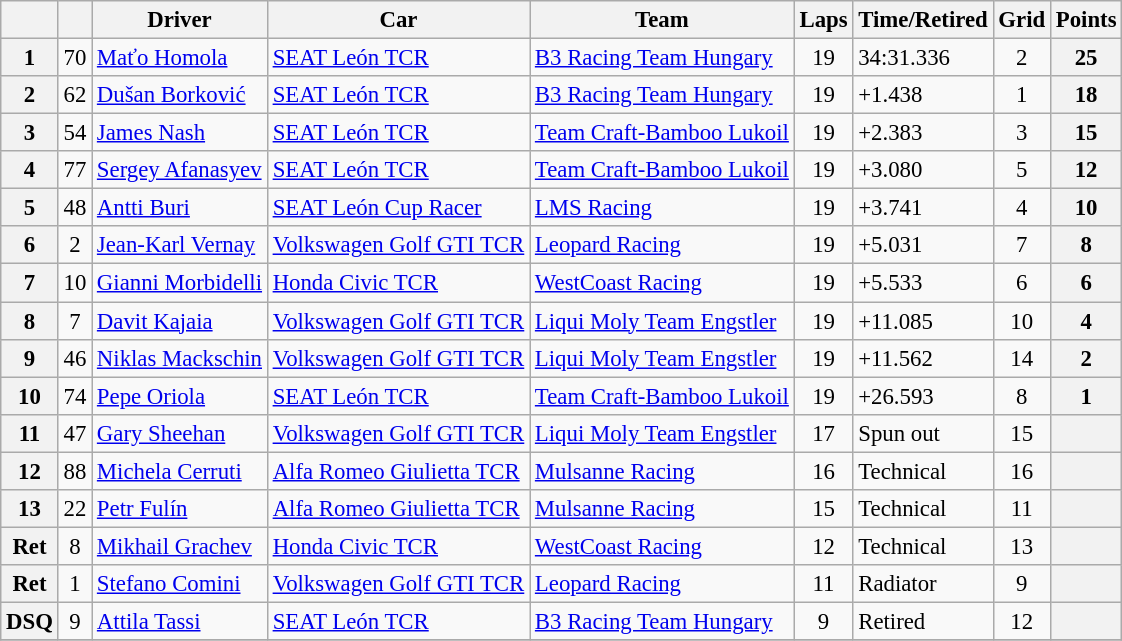<table class="wikitable sortable" style="font-size:95%">
<tr>
<th></th>
<th></th>
<th>Driver</th>
<th>Car</th>
<th>Team</th>
<th>Laps</th>
<th>Time/Retired</th>
<th>Grid</th>
<th>Points</th>
</tr>
<tr>
<th>1</th>
<td align=center>70</td>
<td> <a href='#'>Maťo Homola</a></td>
<td><a href='#'>SEAT León TCR</a></td>
<td> <a href='#'>B3 Racing Team Hungary</a></td>
<td align=center>19</td>
<td>34:31.336</td>
<td align=center>2</td>
<th>25</th>
</tr>
<tr>
<th>2</th>
<td align=center>62</td>
<td> <a href='#'>Dušan Borković</a></td>
<td><a href='#'>SEAT León TCR</a></td>
<td> <a href='#'>B3 Racing Team Hungary</a></td>
<td align=center>19</td>
<td>+1.438</td>
<td align=center>1</td>
<th>18</th>
</tr>
<tr>
<th>3</th>
<td align=center>54</td>
<td> <a href='#'>James Nash</a></td>
<td><a href='#'>SEAT León TCR</a></td>
<td> <a href='#'>Team Craft-Bamboo Lukoil</a></td>
<td align=center>19</td>
<td>+2.383</td>
<td align=center>3</td>
<th>15</th>
</tr>
<tr>
<th>4</th>
<td align=center>77</td>
<td> <a href='#'>Sergey Afanasyev</a></td>
<td><a href='#'>SEAT León TCR</a></td>
<td> <a href='#'>Team Craft-Bamboo Lukoil</a></td>
<td align=center>19</td>
<td>+3.080</td>
<td align=center>5</td>
<th>12</th>
</tr>
<tr>
<th>5</th>
<td align=center>48</td>
<td> <a href='#'>Antti Buri</a></td>
<td><a href='#'>SEAT León Cup Racer</a></td>
<td> <a href='#'>LMS Racing</a></td>
<td align=center>19</td>
<td>+3.741</td>
<td align=center>4</td>
<th>10</th>
</tr>
<tr>
<th>6</th>
<td align=center>2</td>
<td> <a href='#'>Jean-Karl Vernay</a></td>
<td><a href='#'>Volkswagen Golf GTI TCR</a></td>
<td> <a href='#'>Leopard Racing</a></td>
<td align=center>19</td>
<td>+5.031</td>
<td align=center>7</td>
<th>8</th>
</tr>
<tr>
<th>7</th>
<td align=center>10</td>
<td> <a href='#'>Gianni Morbidelli</a></td>
<td><a href='#'>Honda Civic TCR</a></td>
<td> <a href='#'>WestCoast Racing</a></td>
<td align=center>19</td>
<td>+5.533</td>
<td align=center>6</td>
<th>6</th>
</tr>
<tr>
<th>8</th>
<td align=center>7</td>
<td> <a href='#'>Davit Kajaia</a></td>
<td><a href='#'>Volkswagen Golf GTI TCR</a></td>
<td> <a href='#'>Liqui Moly Team Engstler</a></td>
<td align=center>19</td>
<td>+11.085</td>
<td align=center>10</td>
<th>4</th>
</tr>
<tr>
<th>9</th>
<td align=center>46</td>
<td> <a href='#'>Niklas Mackschin</a></td>
<td><a href='#'>Volkswagen Golf GTI TCR</a></td>
<td> <a href='#'>Liqui Moly Team Engstler</a></td>
<td align=center>19</td>
<td>+11.562</td>
<td align=center>14</td>
<th>2</th>
</tr>
<tr>
<th>10</th>
<td align=center>74</td>
<td> <a href='#'>Pepe Oriola</a></td>
<td><a href='#'>SEAT León TCR</a></td>
<td> <a href='#'>Team Craft-Bamboo Lukoil</a></td>
<td align=center>19</td>
<td>+26.593</td>
<td align=center>8</td>
<th>1</th>
</tr>
<tr>
<th>11</th>
<td align=center>47</td>
<td> <a href='#'>Gary Sheehan</a></td>
<td><a href='#'>Volkswagen Golf GTI TCR</a></td>
<td> <a href='#'>Liqui Moly Team Engstler</a></td>
<td align=center>17</td>
<td>Spun out</td>
<td align=center>15</td>
<th></th>
</tr>
<tr>
<th>12</th>
<td align=center>88</td>
<td> <a href='#'>Michela Cerruti</a></td>
<td><a href='#'>Alfa Romeo Giulietta TCR</a></td>
<td> <a href='#'>Mulsanne Racing</a></td>
<td align=center>16</td>
<td>Technical</td>
<td align=center>16</td>
<th></th>
</tr>
<tr>
<th>13</th>
<td align=center>22</td>
<td> <a href='#'>Petr Fulín</a></td>
<td><a href='#'>Alfa Romeo Giulietta TCR</a></td>
<td> <a href='#'>Mulsanne Racing</a></td>
<td align=center>15</td>
<td>Technical</td>
<td align=center>11</td>
<th></th>
</tr>
<tr>
<th>Ret</th>
<td align=center>8</td>
<td> <a href='#'>Mikhail Grachev</a></td>
<td><a href='#'>Honda Civic TCR</a></td>
<td> <a href='#'>WestCoast Racing</a></td>
<td align=center>12</td>
<td>Technical</td>
<td align=center>13</td>
<th></th>
</tr>
<tr>
<th>Ret</th>
<td align=center>1</td>
<td> <a href='#'>Stefano Comini</a></td>
<td><a href='#'>Volkswagen Golf GTI TCR</a></td>
<td> <a href='#'>Leopard Racing</a></td>
<td align=center>11</td>
<td>Radiator</td>
<td align=center>9</td>
<th></th>
</tr>
<tr>
<th>DSQ</th>
<td align=center>9</td>
<td> <a href='#'>Attila Tassi</a></td>
<td><a href='#'>SEAT León TCR</a></td>
<td> <a href='#'>B3 Racing Team Hungary</a></td>
<td align=center>9</td>
<td>Retired</td>
<td align=center>12</td>
<th></th>
</tr>
<tr>
</tr>
</table>
